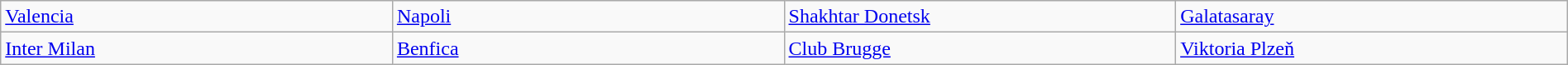<table class="wikitable" style="table-layout:fixed;width:100%;">
<tr>
<td width=25%> <a href='#'>Valencia</a> </td>
<td width=25%> <a href='#'>Napoli</a> </td>
<td width=25%> <a href='#'>Shakhtar Donetsk</a> </td>
<td width=25%> <a href='#'>Galatasaray</a> </td>
</tr>
<tr>
<td> <a href='#'>Inter Milan</a> </td>
<td> <a href='#'>Benfica</a> </td>
<td> <a href='#'>Club Brugge</a> </td>
<td> <a href='#'>Viktoria Plzeň</a> </td>
</tr>
</table>
